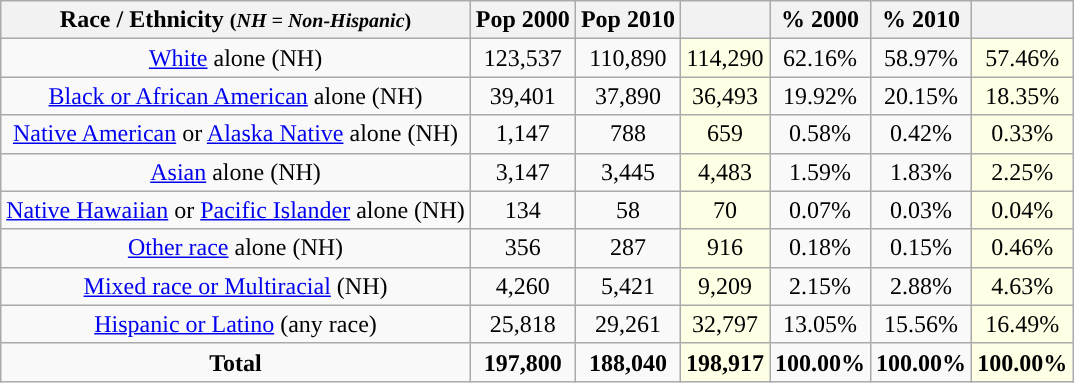<table class="wikitable" style="text-align:center;">
<tr>
<th>Race / Ethnicity <small>(<em>NH = Non-Hispanic</em>)</small></th>
<th>Pop 2000</th>
<th>Pop 2010</th>
<th></th>
<th>% 2000</th>
<th>% 2010</th>
<th></th>
</tr>
<tr>
<td><a href='#'>White</a> alone (NH)</td>
<td>123,537</td>
<td>110,890</td>
<td style='background: #ffffe6;'>114,290</td>
<td>62.16%</td>
<td>58.97%</td>
<td style='background: #ffffe6;'>57.46%</td>
</tr>
<tr>
<td><a href='#'>Black or African American</a> alone (NH)</td>
<td>39,401</td>
<td>37,890</td>
<td style='background: #ffffe6;'>36,493</td>
<td>19.92%</td>
<td>20.15%</td>
<td style='background: #ffffe6;'>18.35%</td>
</tr>
<tr>
<td><a href='#'>Native American</a> or <a href='#'>Alaska Native</a> alone (NH)</td>
<td>1,147</td>
<td>788</td>
<td style='background: #ffffe6;'>659</td>
<td>0.58%</td>
<td>0.42%</td>
<td style='background: #ffffe6;'>0.33%</td>
</tr>
<tr>
<td><a href='#'>Asian</a> alone (NH)</td>
<td>3,147</td>
<td>3,445</td>
<td style='background: #ffffe6;'>4,483</td>
<td>1.59%</td>
<td>1.83%</td>
<td style='background: #ffffe6;'>2.25%</td>
</tr>
<tr>
<td><a href='#'>Native Hawaiian</a> or <a href='#'>Pacific Islander</a> alone (NH)</td>
<td>134</td>
<td>58</td>
<td style='background: #ffffe6;'>70</td>
<td>0.07%</td>
<td>0.03%</td>
<td style='background: #ffffe6;'>0.04%</td>
</tr>
<tr>
<td><a href='#'>Other race</a> alone (NH)</td>
<td>356</td>
<td>287</td>
<td style='background: #ffffe6;'>916</td>
<td>0.18%</td>
<td>0.15%</td>
<td style='background: #ffffe6;'>0.46%</td>
</tr>
<tr>
<td><a href='#'>Mixed race or Multiracial</a> (NH)</td>
<td>4,260</td>
<td>5,421</td>
<td style='background: #ffffe6;'>9,209</td>
<td>2.15%</td>
<td>2.88%</td>
<td style='background: #ffffe6;'>4.63%</td>
</tr>
<tr>
<td><a href='#'>Hispanic or Latino</a> (any race)</td>
<td>25,818</td>
<td>29,261</td>
<td style='background: #ffffe6;'>32,797</td>
<td>13.05%</td>
<td>15.56%</td>
<td style='background: #ffffe6;'>16.49%</td>
</tr>
<tr>
<td><strong>Total</strong></td>
<td><strong>197,800</strong></td>
<td><strong>188,040</strong></td>
<td style='background: #ffffe6;'><strong>198,917</strong></td>
<td><strong>100.00%</strong></td>
<td><strong>100.00%</strong></td>
<td style='background: #ffffe6;'><strong>100.00%</strong></td>
</tr>
</table>
